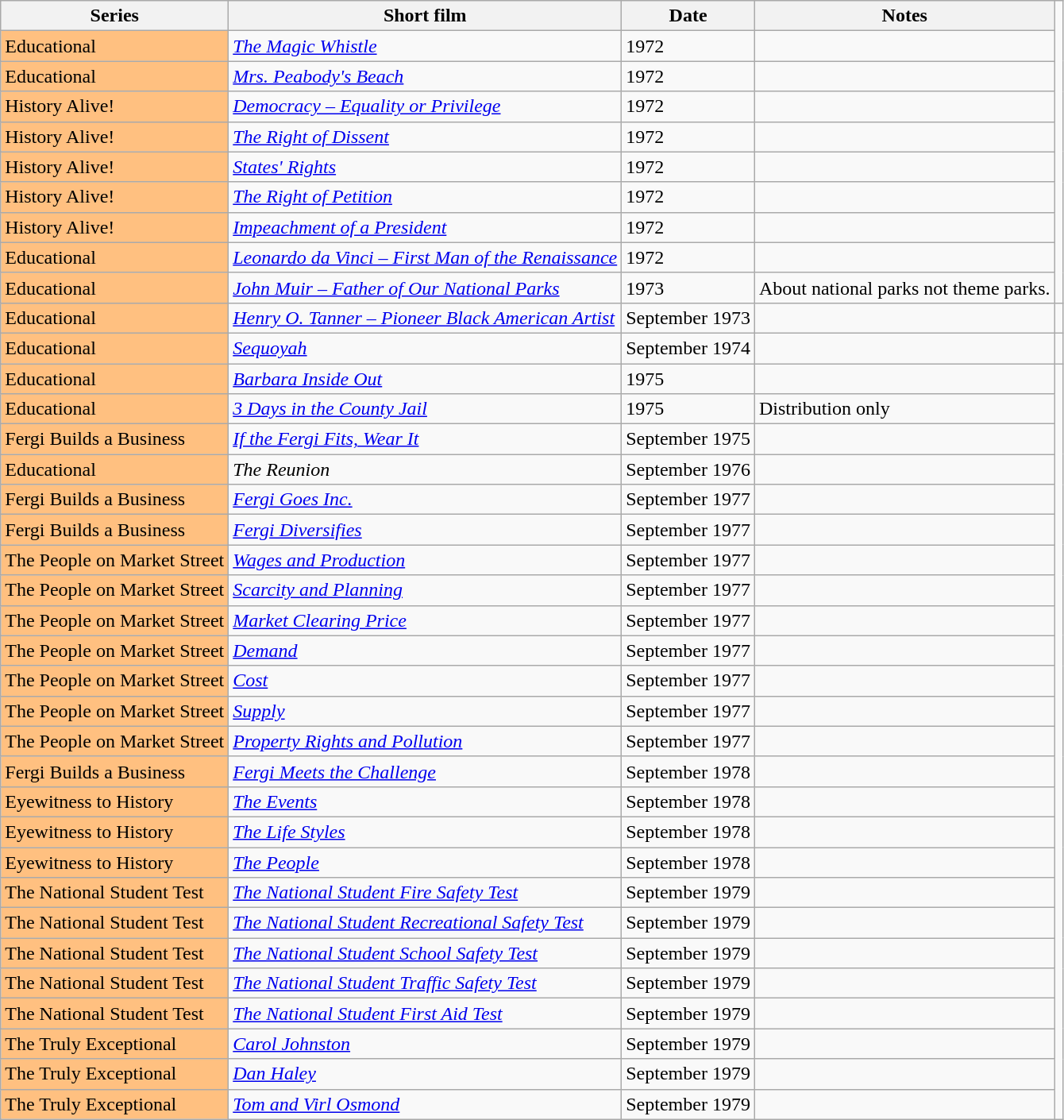<table class="wikitable sortable">
<tr>
<th>Series</th>
<th>Short film</th>
<th>Date</th>
<th>Notes</th>
</tr>
<tr>
<td bgcolor="#ffc080">Educational</td>
<td><em><a href='#'>The Magic Whistle</a></em></td>
<td>1972</td>
<td></td>
</tr>
<tr>
<td bgcolor="#ffc080">Educational</td>
<td><em><a href='#'>Mrs. Peabody's Beach</a></em></td>
<td>1972</td>
<td></td>
</tr>
<tr>
<td bgcolor="#ffc080">History Alive!</td>
<td><em><a href='#'>Democracy – Equality or Privilege</a></em></td>
<td>1972</td>
<td></td>
</tr>
<tr>
<td bgcolor="#ffc080">History Alive!</td>
<td><em><a href='#'>The Right of Dissent</a></em></td>
<td>1972</td>
<td></td>
</tr>
<tr>
<td bgcolor="#ffc080">History Alive!</td>
<td><em><a href='#'>States' Rights</a></em></td>
<td>1972</td>
<td></td>
</tr>
<tr>
<td bgcolor="#ffc080">History Alive!</td>
<td><em><a href='#'>The Right of Petition</a></em></td>
<td>1972</td>
<td></td>
</tr>
<tr>
<td bgcolor="#ffc080">History Alive!</td>
<td><em><a href='#'>Impeachment of a President</a></em></td>
<td>1972</td>
<td></td>
</tr>
<tr>
<td bgcolor="#ffc080">Educational</td>
<td><em><a href='#'>Leonardo da Vinci – First Man of the Renaissance</a></em></td>
<td>1972</td>
<td></td>
</tr>
<tr>
<td bgcolor="#ffc080">Educational</td>
<td><em><a href='#'>John Muir – Father of Our National Parks</a></em></td>
<td>1973</td>
<td>About national parks not theme parks.</td>
</tr>
<tr>
<td bgcolor="#ffc080">Educational</td>
<td><em><a href='#'>Henry O. Tanner – Pioneer Black American Artist</a></em></td>
<td>September 1973</td>
<td></td>
<td></td>
</tr>
<tr>
<td bgcolor="#ffc080">Educational</td>
<td><em><a href='#'>Sequoyah</a></em></td>
<td>September 1974</td>
<td></td>
<td></td>
</tr>
<tr>
<td bgcolor="#ffc080">Educational</td>
<td><em><a href='#'>Barbara Inside Out</a></em></td>
<td>1975</td>
<td></td>
</tr>
<tr>
<td bgcolor="#ffc080">Educational</td>
<td><em><a href='#'>3 Days in the County Jail</a></em></td>
<td>1975</td>
<td>Distribution only</td>
</tr>
<tr>
<td bgcolor="#ffc080">Fergi Builds a Business</td>
<td><em><a href='#'>If the Fergi Fits, Wear It</a></em></td>
<td>September 1975</td>
<td></td>
</tr>
<tr>
<td bgcolor="#ffc080">Educational</td>
<td><em>The Reunion</em></td>
<td>September 1976</td>
<td></td>
</tr>
<tr>
<td bgcolor="#ffc080">Fergi Builds a Business</td>
<td><em><a href='#'>Fergi Goes Inc.</a></em></td>
<td>September 1977</td>
<td></td>
</tr>
<tr>
<td bgcolor="#ffc080">Fergi Builds a Business</td>
<td><em><a href='#'>Fergi Diversifies</a></em></td>
<td>September 1977</td>
<td></td>
</tr>
<tr>
<td bgcolor="#ffc080">The People on Market Street</td>
<td><em><a href='#'>Wages and Production</a></em></td>
<td>September 1977</td>
<td></td>
</tr>
<tr>
<td bgcolor="#ffc080">The People on Market Street</td>
<td><em><a href='#'>Scarcity and Planning</a></em></td>
<td>September 1977</td>
<td></td>
</tr>
<tr>
<td bgcolor="#ffc080">The People on Market Street</td>
<td><em><a href='#'>Market Clearing Price</a></em></td>
<td>September 1977</td>
<td></td>
</tr>
<tr>
<td bgcolor="#ffc080">The People on Market Street</td>
<td><em><a href='#'>Demand</a></em></td>
<td>September 1977</td>
<td></td>
</tr>
<tr>
<td bgcolor="#ffc080">The People on Market Street</td>
<td><em><a href='#'>Cost</a></em></td>
<td>September 1977</td>
<td></td>
</tr>
<tr>
<td bgcolor="#ffc080">The People on Market Street</td>
<td><em><a href='#'>Supply</a></em></td>
<td>September 1977</td>
<td></td>
</tr>
<tr>
<td bgcolor="#ffc080">The People on Market Street</td>
<td><em><a href='#'>Property Rights and Pollution</a></em></td>
<td>September 1977</td>
<td></td>
</tr>
<tr>
<td bgcolor="#ffc080">Fergi Builds a Business</td>
<td><em><a href='#'>Fergi Meets the Challenge</a></em></td>
<td>September 1978</td>
<td></td>
</tr>
<tr>
<td bgcolor="#ffc080">Eyewitness to History</td>
<td><em><a href='#'>The Events</a></em></td>
<td>September 1978</td>
<td></td>
</tr>
<tr>
<td bgcolor="#ffc080">Eyewitness to History</td>
<td><em><a href='#'>The Life Styles</a></em></td>
<td>September 1978</td>
<td></td>
</tr>
<tr>
<td bgcolor="#ffc080">Eyewitness to History</td>
<td><em><a href='#'>The People</a></em></td>
<td>September 1978</td>
<td></td>
</tr>
<tr>
<td bgcolor="#ffc080">The National Student Test</td>
<td><em><a href='#'> The National Student Fire Safety Test</a></em></td>
<td>September 1979</td>
<td></td>
</tr>
<tr>
<td bgcolor="#ffc080">The National Student Test</td>
<td><em><a href='#'> The National Student Recreational Safety Test</a></em></td>
<td>September 1979</td>
<td></td>
</tr>
<tr>
<td bgcolor="#ffc080">The National Student Test</td>
<td><em><a href='#'> The National Student School Safety Test</a></em></td>
<td>September 1979</td>
<td></td>
</tr>
<tr>
<td bgcolor="#ffc080">The National Student Test</td>
<td><em><a href='#'> The National Student Traffic Safety Test</a></em></td>
<td>September 1979</td>
<td></td>
</tr>
<tr>
<td bgcolor="#ffc080">The National Student Test</td>
<td><em><a href='#'> The National Student First Aid Test</a></em></td>
<td>September 1979</td>
<td></td>
</tr>
<tr>
<td bgcolor="#ffc080">The Truly Exceptional</td>
<td><em><a href='#'>Carol Johnston</a></em></td>
<td>September 1979</td>
<td></td>
</tr>
<tr>
<td bgcolor="#ffc080">The Truly Exceptional</td>
<td><em><a href='#'>Dan Haley</a></em></td>
<td>September 1979</td>
<td></td>
</tr>
<tr>
<td bgcolor="#ffc080">The Truly Exceptional</td>
<td><em><a href='#'>Tom and Virl Osmond</a></em></td>
<td>September 1979</td>
<td></td>
</tr>
</table>
